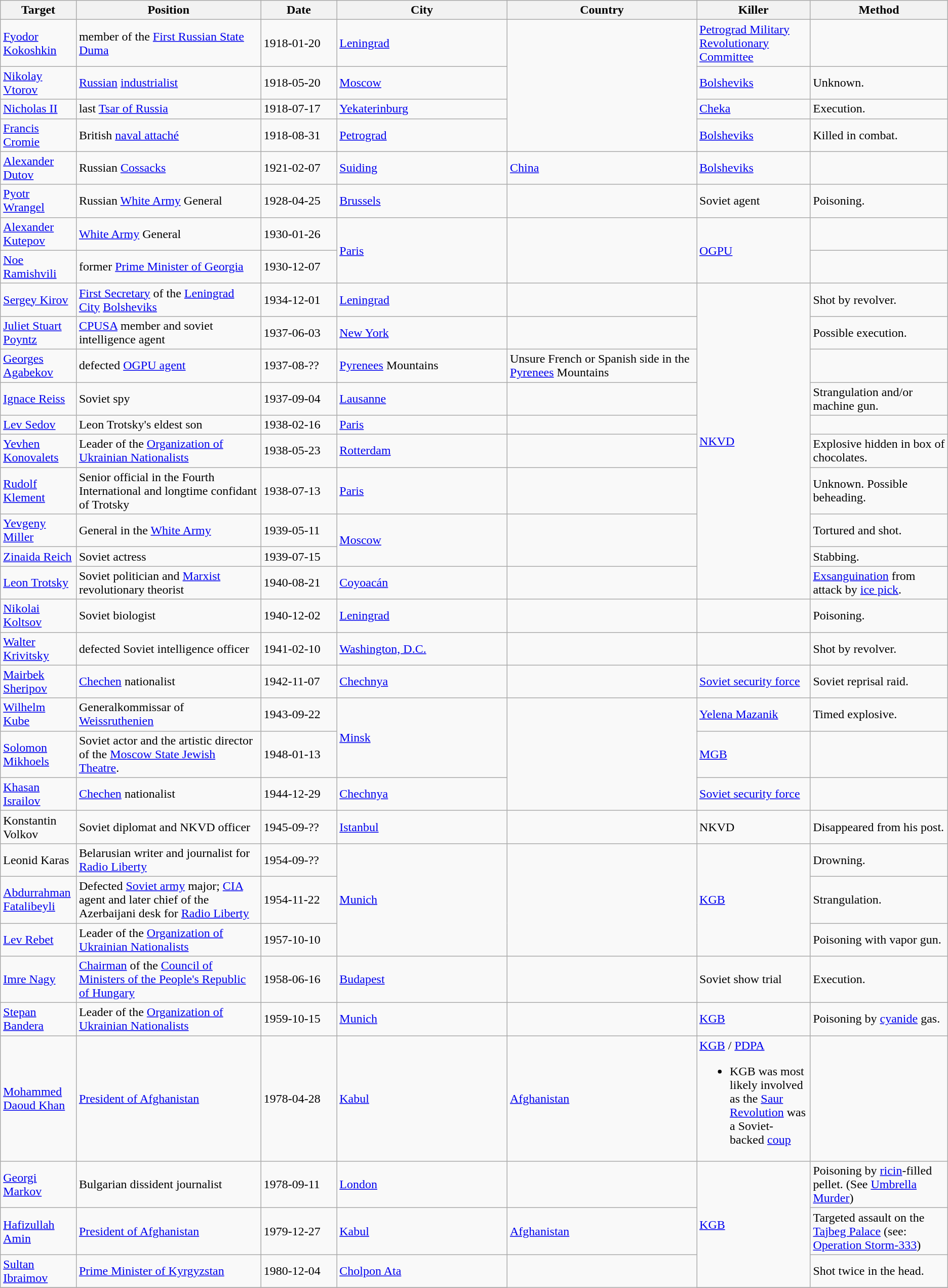<table class="wikitable sortable">
<tr>
<th style="width:8%;">Target</th>
<th>Position</th>
<th style="width:8%;">Date</th>
<th style="width:18%;">City</th>
<th style="width:20%;">Country</th>
<th style="width:12%;">Killer</th>
<th style="width 12%;">Method</th>
</tr>
<tr>
<td><a href='#'>Fyodor Kokoshkin</a></td>
<td>member of the <a href='#'>First Russian State Duma</a></td>
<td>1918-01-20</td>
<td><a href='#'>Leningrad</a></td>
<td rowspan=4></td>
<td><a href='#'>Petrograd Military Revolutionary Committee</a></td>
<td></td>
</tr>
<tr>
<td><a href='#'>Nikolay Vtorov</a></td>
<td><a href='#'>Russian</a> <a href='#'>industrialist</a></td>
<td>1918-05-20</td>
<td><a href='#'>Moscow</a></td>
<td><a href='#'>Bolsheviks</a></td>
<td>Unknown.</td>
</tr>
<tr>
<td><a href='#'>Nicholas II</a></td>
<td>last <a href='#'>Tsar of Russia</a></td>
<td>1918-07-17</td>
<td><a href='#'>Yekaterinburg</a></td>
<td><a href='#'>Cheka</a></td>
<td>Execution.</td>
</tr>
<tr>
<td><a href='#'>Francis Cromie</a></td>
<td>British <a href='#'>naval attaché</a></td>
<td>1918-08-31</td>
<td><a href='#'>Petrograd</a></td>
<td><a href='#'>Bolsheviks</a></td>
<td>Killed in combat.</td>
</tr>
<tr>
<td><a href='#'>Alexander Dutov</a></td>
<td>Russian <a href='#'>Cossacks</a></td>
<td>1921-02-07</td>
<td><a href='#'>Suiding</a></td>
<td> <a href='#'>China</a></td>
<td><a href='#'>Bolsheviks</a></td>
<td></td>
</tr>
<tr>
<td><a href='#'>Pyotr Wrangel</a></td>
<td>Russian <a href='#'>White Army</a> General</td>
<td>1928-04-25</td>
<td><a href='#'>Brussels</a></td>
<td></td>
<td>Soviet agent</td>
<td>Poisoning.</td>
</tr>
<tr>
<td><a href='#'>Alexander Kutepov</a></td>
<td><a href='#'>White Army</a> General</td>
<td>1930-01-26</td>
<td rowspan="2"><a href='#'>Paris</a></td>
<td rowspan="2"></td>
<td rowspan="2"><a href='#'>OGPU</a></td>
<td></td>
</tr>
<tr>
<td><a href='#'>Noe Ramishvili</a></td>
<td>former <a href='#'>Prime Minister of Georgia</a></td>
<td>1930-12-07</td>
<td></td>
</tr>
<tr>
<td><a href='#'>Sergey Kirov</a></td>
<td><a href='#'>First Secretary</a> of the <a href='#'>Leningrad City</a> <a href='#'>Bolsheviks</a></td>
<td>1934-12-01</td>
<td><a href='#'>Leningrad</a></td>
<td></td>
<td rowspan="10"><a href='#'>NKVD</a></td>
<td>Shot by revolver.</td>
</tr>
<tr>
<td><a href='#'>Juliet Stuart Poyntz</a></td>
<td><a href='#'>CPUSA</a> member and soviet intelligence agent</td>
<td>1937-06-03</td>
<td><a href='#'>New York</a></td>
<td></td>
<td>Possible execution.</td>
</tr>
<tr>
<td><a href='#'>Georges Agabekov</a></td>
<td>defected <a href='#'>OGPU agent</a></td>
<td>1937-08-??</td>
<td><a href='#'>Pyrenees</a> Mountains</td>
<td>Unsure French or Spanish side in the  <a href='#'>Pyrenees</a> Mountains</td>
<td></td>
</tr>
<tr>
<td><a href='#'>Ignace Reiss</a></td>
<td>Soviet spy</td>
<td>1937-09-04</td>
<td><a href='#'>Lausanne</a></td>
<td></td>
<td>Strangulation and/or machine gun.</td>
</tr>
<tr>
<td><a href='#'>Lev Sedov</a></td>
<td>Leon Trotsky's eldest son</td>
<td>1938-02-16</td>
<td><a href='#'>Paris</a></td>
<td></td>
<td></td>
</tr>
<tr>
<td><a href='#'>Yevhen Konovalets</a></td>
<td>Leader of the <a href='#'>Organization of Ukrainian Nationalists</a></td>
<td>1938-05-23</td>
<td><a href='#'>Rotterdam</a></td>
<td></td>
<td>Explosive hidden in box of chocolates.</td>
</tr>
<tr>
<td><a href='#'>Rudolf Klement</a></td>
<td>Senior official in the Fourth International and longtime confidant of Trotsky</td>
<td>1938-07-13</td>
<td><a href='#'>Paris</a></td>
<td></td>
<td>Unknown. Possible beheading.</td>
</tr>
<tr>
<td><a href='#'>Yevgeny Miller</a></td>
<td>General in the <a href='#'>White Army</a></td>
<td>1939-05-11</td>
<td rowspan="2"><a href='#'>Moscow</a></td>
<td rowspan="2"></td>
<td>Tortured and shot.</td>
</tr>
<tr>
<td><a href='#'>Zinaida Reich</a></td>
<td>Soviet actress</td>
<td>1939-07-15</td>
<td>Stabbing.</td>
</tr>
<tr>
<td><a href='#'>Leon Trotsky</a></td>
<td>Soviet politician and <a href='#'>Marxist</a> revolutionary theorist</td>
<td>1940-08-21</td>
<td><a href='#'>Coyoacán</a></td>
<td></td>
<td><a href='#'>Exsanguination</a> from attack by <a href='#'>ice pick</a>.</td>
</tr>
<tr>
<td><a href='#'>Nikolai Koltsov</a></td>
<td>Soviet biologist</td>
<td>1940-12-02</td>
<td><a href='#'>Leningrad</a></td>
<td></td>
<td></td>
<td>Poisoning.</td>
</tr>
<tr>
<td><a href='#'>Walter Krivitsky</a></td>
<td>defected Soviet intelligence officer</td>
<td>1941-02-10</td>
<td><a href='#'>Washington, D.C.</a></td>
<td></td>
<td></td>
<td>Shot by revolver.</td>
</tr>
<tr>
<td><a href='#'>Mairbek Sheripov</a></td>
<td><a href='#'>Chechen</a> nationalist</td>
<td>1942-11-07</td>
<td><a href='#'>Chechnya</a></td>
<td></td>
<td><a href='#'>Soviet security force</a></td>
<td>Soviet reprisal raid.</td>
</tr>
<tr>
<td><a href='#'>Wilhelm Kube</a></td>
<td>Generalkommissar of <a href='#'>Weissruthenien</a></td>
<td>1943-09-22</td>
<td rowspan="2"><a href='#'>Minsk</a></td>
<td rowspan="3"></td>
<td><a href='#'>Yelena Mazanik</a></td>
<td>Timed explosive.</td>
</tr>
<tr>
<td><a href='#'>Solomon Mikhoels</a></td>
<td>Soviet actor and the artistic director of the <a href='#'>Moscow State Jewish Theatre</a>.</td>
<td>1948-01-13</td>
<td><a href='#'>MGB</a></td>
<td></td>
</tr>
<tr>
<td><a href='#'>Khasan Israilov</a></td>
<td><a href='#'>Chechen</a> nationalist</td>
<td>1944-12-29</td>
<td><a href='#'>Chechnya</a></td>
<td><a href='#'>Soviet security force</a></td>
<td></td>
</tr>
<tr>
<td>Konstantin Volkov</td>
<td>Soviet diplomat and NKVD officer</td>
<td>1945-09-??</td>
<td><a href='#'>Istanbul</a></td>
<td></td>
<td>NKVD</td>
<td>Disappeared from his post.</td>
</tr>
<tr>
<td>Leonid Karas</td>
<td>Belarusian writer and journalist for <a href='#'>Radio Liberty</a></td>
<td>1954-09-??</td>
<td rowspan="3"><a href='#'>Munich</a></td>
<td rowspan="3"></td>
<td rowspan="3"><a href='#'>KGB</a></td>
<td>Drowning.</td>
</tr>
<tr>
<td><a href='#'>Abdurrahman Fatalibeyli</a></td>
<td>Defected <a href='#'>Soviet army</a> major; <a href='#'>CIA</a> agent and later chief of the Azerbaijani desk for <a href='#'>Radio Liberty</a></td>
<td>1954-11-22</td>
<td>Strangulation.</td>
</tr>
<tr>
<td><a href='#'>Lev Rebet</a></td>
<td>Leader of the <a href='#'>Organization of Ukrainian Nationalists</a></td>
<td>1957-10-10</td>
<td>Poisoning with vapor gun.</td>
</tr>
<tr>
<td><a href='#'>Imre Nagy</a></td>
<td><a href='#'>Chairman</a> of the <a href='#'>Council of Ministers of the People's Republic of Hungary</a></td>
<td>1958-06-16</td>
<td><a href='#'>Budapest</a></td>
<td></td>
<td>Soviet show trial</td>
<td>Execution.</td>
</tr>
<tr>
<td><a href='#'>Stepan Bandera</a></td>
<td>Leader of the <a href='#'>Organization of Ukrainian Nationalists</a></td>
<td>1959-10-15</td>
<td><a href='#'>Munich</a></td>
<td></td>
<td><a href='#'>KGB</a></td>
<td>Poisoning by <a href='#'>cyanide</a> gas.</td>
</tr>
<tr>
<td><a href='#'>Mohammed Daoud Khan</a></td>
<td><a href='#'>President of Afghanistan</a></td>
<td>1978-04-28</td>
<td><a href='#'>Kabul</a></td>
<td> <a href='#'>Afghanistan</a></td>
<td><a href='#'>KGB</a> / <a href='#'>PDPA</a><br><ul><li>KGB was most likely involved as the <a href='#'>Saur Revolution</a> was a Soviet-backed <a href='#'>coup</a></li></ul></td>
<td></td>
</tr>
<tr>
<td><a href='#'>Georgi Markov</a></td>
<td>Bulgarian dissident journalist</td>
<td>1978-09-11</td>
<td><a href='#'>London</a></td>
<td></td>
<td rowspan="3"><a href='#'>KGB</a></td>
<td>Poisoning by <a href='#'>ricin</a>-filled pellet. (See <a href='#'>Umbrella Murder</a>)</td>
</tr>
<tr>
<td><a href='#'>Hafizullah Amin</a></td>
<td><a href='#'>President of Afghanistan</a></td>
<td>1979-12-27</td>
<td><a href='#'>Kabul</a></td>
<td> <a href='#'>Afghanistan</a></td>
<td>Targeted assault on the <a href='#'>Tajbeg Palace</a> (see: <a href='#'>Operation Storm-333</a>)</td>
</tr>
<tr>
<td><a href='#'>Sultan Ibraimov</a></td>
<td><a href='#'>Prime Minister of Kyrgyzstan</a></td>
<td>1980-12-04</td>
<td><a href='#'>Cholpon Ata</a></td>
<td rowspan="2"></td>
<td>Shot twice in the head.</td>
</tr>
<tr>
</tr>
</table>
